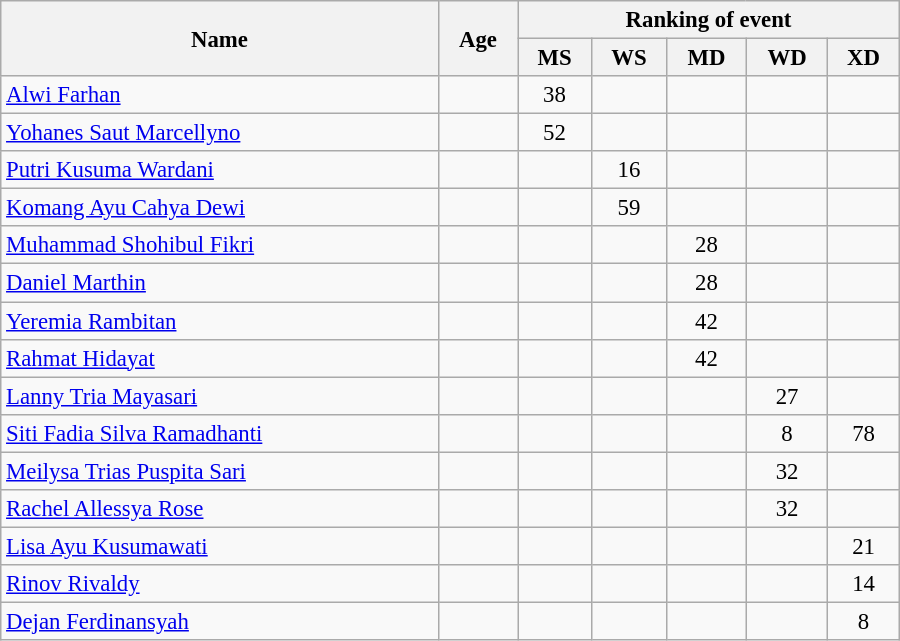<table class="wikitable" style="width:600px; font-size:95%; text-align:center">
<tr>
<th rowspan="2" align="left">Name</th>
<th rowspan="2" align="left">Age</th>
<th colspan="5" align="center">Ranking of event</th>
</tr>
<tr>
<th align="left">MS</th>
<th align="left">WS</th>
<th align="left">MD</th>
<th align="left">WD</th>
<th align="left">XD</th>
</tr>
<tr>
<td align="left"><a href='#'>Alwi Farhan</a></td>
<td align="left"></td>
<td>38</td>
<td></td>
<td></td>
<td></td>
<td></td>
</tr>
<tr>
<td align="left"><a href='#'>Yohanes Saut Marcellyno</a></td>
<td align="left"></td>
<td>52</td>
<td></td>
<td></td>
<td></td>
<td></td>
</tr>
<tr>
<td align="left"><a href='#'>Putri Kusuma Wardani</a></td>
<td align="left"></td>
<td></td>
<td>16</td>
<td></td>
<td></td>
<td></td>
</tr>
<tr>
<td align="left"><a href='#'>Komang Ayu Cahya Dewi</a></td>
<td align="left"></td>
<td></td>
<td>59</td>
<td></td>
<td></td>
<td></td>
</tr>
<tr>
<td align="left"><a href='#'>Muhammad Shohibul Fikri</a></td>
<td align="left"></td>
<td></td>
<td></td>
<td>28</td>
<td></td>
<td></td>
</tr>
<tr>
<td align="left"><a href='#'>Daniel Marthin</a></td>
<td align="left"></td>
<td></td>
<td></td>
<td>28</td>
<td></td>
<td></td>
</tr>
<tr>
<td align="left"><a href='#'>Yeremia Rambitan</a></td>
<td align="left"></td>
<td></td>
<td></td>
<td>42</td>
<td></td>
<td></td>
</tr>
<tr>
<td align="left"><a href='#'>Rahmat Hidayat</a></td>
<td align="left"></td>
<td></td>
<td></td>
<td>42</td>
<td></td>
<td></td>
</tr>
<tr>
<td align="left"><a href='#'>Lanny Tria Mayasari</a></td>
<td align="left"></td>
<td></td>
<td></td>
<td></td>
<td>27</td>
<td></td>
</tr>
<tr>
<td align="left"><a href='#'>Siti Fadia Silva Ramadhanti</a></td>
<td align="left"></td>
<td></td>
<td></td>
<td></td>
<td>8</td>
<td>78</td>
</tr>
<tr>
<td align="left"><a href='#'>Meilysa Trias Puspita Sari</a></td>
<td align="left"></td>
<td></td>
<td></td>
<td></td>
<td>32</td>
<td></td>
</tr>
<tr>
<td align="left"><a href='#'>Rachel Allessya Rose</a></td>
<td align="left"></td>
<td></td>
<td></td>
<td></td>
<td>32</td>
<td></td>
</tr>
<tr>
<td align="left"><a href='#'>Lisa Ayu Kusumawati</a></td>
<td align="left"></td>
<td></td>
<td></td>
<td></td>
<td></td>
<td>21</td>
</tr>
<tr>
<td align="left"><a href='#'>Rinov Rivaldy</a></td>
<td align="left"></td>
<td></td>
<td></td>
<td></td>
<td></td>
<td>14</td>
</tr>
<tr>
<td align="left"><a href='#'>Dejan Ferdinansyah</a></td>
<td align="left"></td>
<td></td>
<td></td>
<td></td>
<td></td>
<td>8</td>
</tr>
</table>
